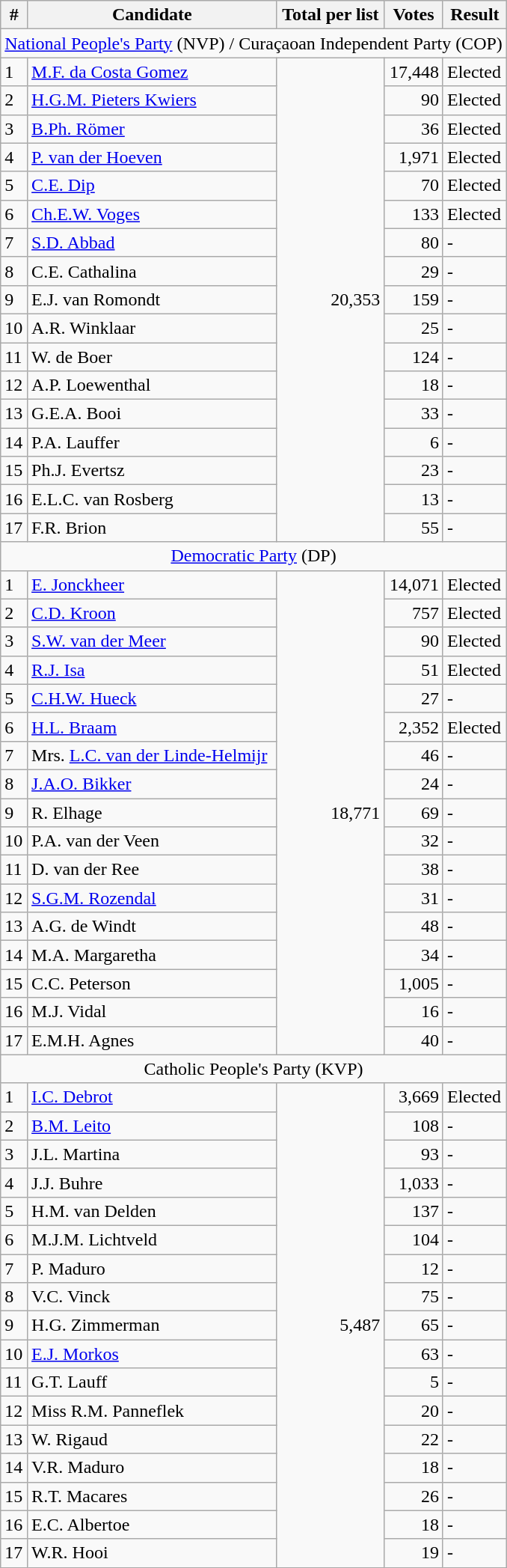<table class="wikitable">
<tr>
<th>#</th>
<th>Candidate</th>
<th>Total per list</th>
<th>Votes</th>
<th>Result</th>
</tr>
<tr>
<td Colspan = "5" style="text-align:center;"><a href='#'>National People's Party</a> (NVP) / Curaçaoan Independent Party (COP)</td>
</tr>
<tr>
<td>1</td>
<td><a href='#'>M.F. da Costa Gomez</a></td>
<td Rowspan="17" style="text-align:right">20,353</td>
<td style="text-align:right">17,448</td>
<td>Elected</td>
</tr>
<tr>
<td>2</td>
<td><a href='#'>H.G.M. Pieters Kwiers</a></td>
<td style="text-align:right">90</td>
<td>Elected</td>
</tr>
<tr>
<td>3</td>
<td><a href='#'>B.Ph. Römer</a></td>
<td style="text-align:right">36</td>
<td>Elected</td>
</tr>
<tr>
<td>4</td>
<td><a href='#'>P. van der Hoeven</a></td>
<td style="text-align:right">1,971</td>
<td>Elected</td>
</tr>
<tr>
<td>5</td>
<td><a href='#'>C.E. Dip</a></td>
<td style="text-align:right">70</td>
<td>Elected</td>
</tr>
<tr>
<td>6</td>
<td><a href='#'>Ch.E.W. Voges</a></td>
<td style="text-align:right">133</td>
<td>Elected</td>
</tr>
<tr>
<td>7</td>
<td><a href='#'>S.D. Abbad</a></td>
<td style="text-align:right">80</td>
<td>-</td>
</tr>
<tr>
<td>8</td>
<td>C.E. Cathalina</td>
<td style="text-align:right">29</td>
<td>-</td>
</tr>
<tr>
<td>9</td>
<td>E.J. van Romondt</td>
<td style="text-align:right">159</td>
<td>-</td>
</tr>
<tr>
<td>10</td>
<td>A.R. Winklaar</td>
<td style="text-align:right">25</td>
<td>-</td>
</tr>
<tr>
<td>11</td>
<td>W. de Boer</td>
<td style="text-align:right">124</td>
<td>-</td>
</tr>
<tr>
<td>12</td>
<td>A.P. Loewenthal</td>
<td style="text-align:right">18</td>
<td>-</td>
</tr>
<tr>
<td>13</td>
<td>G.E.A. Booi</td>
<td style="text-align:right">33</td>
<td>-</td>
</tr>
<tr>
<td>14</td>
<td>P.A. Lauffer</td>
<td style="text-align:right">6</td>
<td>-</td>
</tr>
<tr>
<td>15</td>
<td>Ph.J. Evertsz</td>
<td style="text-align:right">23</td>
<td>-</td>
</tr>
<tr>
<td>16</td>
<td>E.L.C. van Rosberg</td>
<td style="text-align:right">13</td>
<td>-</td>
</tr>
<tr>
<td>17</td>
<td>F.R. Brion</td>
<td style="text-align:right">55</td>
<td>-</td>
</tr>
<tr>
<td Colspan = "5" style="text-align:center;"><a href='#'>Democratic Party</a> (DP)</td>
</tr>
<tr>
<td>1</td>
<td><a href='#'>E. Jonckheer</a></td>
<td Rowspan="17" style="text-align:right">18,771</td>
<td style="text-align:right">14,071</td>
<td>Elected</td>
</tr>
<tr>
<td>2</td>
<td><a href='#'>C.D. Kroon</a></td>
<td style="text-align:right">757</td>
<td>Elected</td>
</tr>
<tr>
<td>3</td>
<td><a href='#'>S.W. van der Meer</a></td>
<td style="text-align:right">90</td>
<td>Elected</td>
</tr>
<tr>
<td>4</td>
<td><a href='#'>R.J. Isa</a></td>
<td style="text-align:right">51</td>
<td>Elected</td>
</tr>
<tr>
<td>5</td>
<td><a href='#'>C.H.W. Hueck</a></td>
<td style="text-align:right">27</td>
<td>-</td>
</tr>
<tr>
<td>6</td>
<td><a href='#'>H.L. Braam</a></td>
<td style="text-align:right">2,352</td>
<td>Elected</td>
</tr>
<tr>
<td>7</td>
<td>Mrs. <a href='#'>L.C. van der Linde-Helmijr</a></td>
<td style="text-align:right">46</td>
<td>-</td>
</tr>
<tr>
<td>8</td>
<td><a href='#'>J.A.O. Bikker</a></td>
<td style="text-align:right">24</td>
<td>-</td>
</tr>
<tr>
<td>9</td>
<td>R. Elhage</td>
<td style="text-align:right">69</td>
<td>-</td>
</tr>
<tr>
<td>10</td>
<td>P.A. van der Veen</td>
<td style="text-align:right">32</td>
<td>-</td>
</tr>
<tr>
<td>11</td>
<td>D. van der Ree</td>
<td style="text-align:right">38</td>
<td>-</td>
</tr>
<tr>
<td>12</td>
<td><a href='#'>S.G.M. Rozendal</a></td>
<td style="text-align:right">31</td>
<td>-</td>
</tr>
<tr>
<td>13</td>
<td>A.G. de Windt</td>
<td style="text-align:right">48</td>
<td>-</td>
</tr>
<tr>
<td>14</td>
<td>M.A. Margaretha</td>
<td style="text-align:right">34</td>
<td>-</td>
</tr>
<tr>
<td>15</td>
<td>C.C. Peterson</td>
<td style="text-align:right">1,005</td>
<td>-</td>
</tr>
<tr>
<td>16</td>
<td>M.J. Vidal</td>
<td style="text-align:right">16</td>
<td>-</td>
</tr>
<tr>
<td>17</td>
<td>E.M.H. Agnes</td>
<td style="text-align:right">40</td>
<td>-</td>
</tr>
<tr>
<td Colspan = "5" style="text-align:center;">Catholic People's Party (KVP)</td>
</tr>
<tr>
<td>1</td>
<td><a href='#'>I.C. Debrot</a></td>
<td Rowspan="17" style="text-align:right">5,487</td>
<td style="text-align:right">3,669</td>
<td>Elected</td>
</tr>
<tr>
<td>2</td>
<td><a href='#'>B.M. Leito</a></td>
<td style="text-align:right">108</td>
<td>-</td>
</tr>
<tr>
<td>3</td>
<td>J.L. Martina</td>
<td style="text-align:right">93</td>
<td>-</td>
</tr>
<tr>
<td>4</td>
<td>J.J. Buhre</td>
<td style="text-align:right">1,033</td>
<td>-</td>
</tr>
<tr>
<td>5</td>
<td>H.M. van Delden</td>
<td style="text-align:right">137</td>
<td>-</td>
</tr>
<tr>
<td>6</td>
<td>M.J.M. Lichtveld</td>
<td style="text-align:right">104</td>
<td>-</td>
</tr>
<tr>
<td>7</td>
<td>P. Maduro</td>
<td style="text-align:right">12</td>
<td>-</td>
</tr>
<tr>
<td>8</td>
<td>V.C. Vinck</td>
<td style="text-align:right">75</td>
<td>-</td>
</tr>
<tr>
<td>9</td>
<td>H.G. Zimmerman</td>
<td style="text-align:right">65</td>
<td>-</td>
</tr>
<tr>
<td>10</td>
<td><a href='#'>E.J. Morkos</a></td>
<td style="text-align:right">63</td>
<td>-</td>
</tr>
<tr>
<td>11</td>
<td>G.T. Lauff</td>
<td style="text-align:right">5</td>
<td>-</td>
</tr>
<tr>
<td>12</td>
<td>Miss R.M. Panneflek</td>
<td style="text-align:right">20</td>
<td>-</td>
</tr>
<tr>
<td>13</td>
<td>W. Rigaud</td>
<td style="text-align:right">22</td>
<td>-</td>
</tr>
<tr>
<td>14</td>
<td>V.R. Maduro</td>
<td style="text-align:right">18</td>
<td>-</td>
</tr>
<tr>
<td>15</td>
<td>R.T. Macares</td>
<td style="text-align:right">26</td>
<td>-</td>
</tr>
<tr>
<td>16</td>
<td>E.C. Albertoe</td>
<td style="text-align:right">18</td>
<td>-</td>
</tr>
<tr>
<td>17</td>
<td>W.R. Hooi</td>
<td style="text-align:right">19</td>
<td>-</td>
</tr>
</table>
